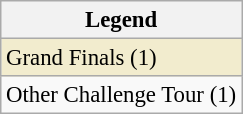<table class="wikitable" style="font-size:95%;">
<tr>
<th>Legend</th>
</tr>
<tr style="background:#f2ecce;">
<td>Grand Finals (1)</td>
</tr>
<tr>
<td>Other Challenge Tour (1)</td>
</tr>
</table>
